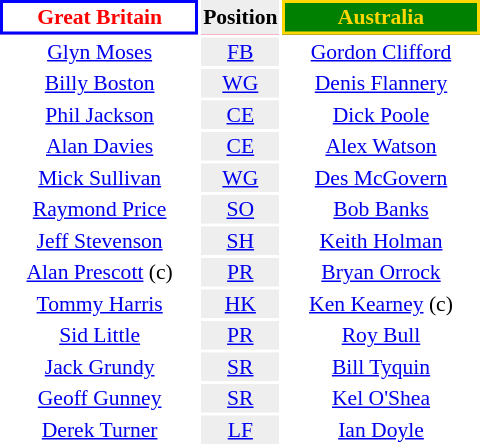<table align=right style="font-size:90%; margin-left:1em">
<tr bgcolor=#FF0033>
<th align="centre" width="126" style="border: 2px solid blue; background: white; color: red">Great Britain</th>
<th align="center" style="background: #eeeeee; color: black">Position</th>
<th align="centre" width="126" style="border: 2px solid gold; background: green; color: gold">Australia</th>
</tr>
<tr align="center">
<td><a href='#'>Glyn Moses</a></td>
<td style="background: #eeeeee"><a href='#'>FB</a></td>
<td><a href='#'>Gordon Clifford</a></td>
</tr>
<tr align="center">
<td><a href='#'>Billy Boston</a></td>
<td style="background: #eeeeee"><a href='#'>WG</a></td>
<td><a href='#'>Denis Flannery</a></td>
</tr>
<tr align="center">
<td><a href='#'>Phil Jackson</a></td>
<td style="background: #eeeeee"><a href='#'>CE</a></td>
<td><a href='#'>Dick Poole</a></td>
</tr>
<tr align="center">
<td><a href='#'>Alan Davies</a></td>
<td style="background: #eeeeee"><a href='#'>CE</a></td>
<td><a href='#'>Alex Watson</a></td>
</tr>
<tr align="center">
<td><a href='#'>Mick Sullivan</a></td>
<td style="background: #eeeeee"><a href='#'>WG</a></td>
<td><a href='#'>Des McGovern</a></td>
</tr>
<tr align="center">
<td><a href='#'>Raymond Price</a></td>
<td style="background: #eeeeee"><a href='#'>SO</a></td>
<td><a href='#'>Bob Banks</a></td>
</tr>
<tr align="center">
<td><a href='#'>Jeff Stevenson</a></td>
<td style="background: #eeeeee"><a href='#'>SH</a></td>
<td><a href='#'>Keith Holman</a></td>
</tr>
<tr align="center">
<td><a href='#'>Alan Prescott</a> (c)</td>
<td style="background: #eeeeee"><a href='#'>PR</a></td>
<td><a href='#'>Bryan Orrock</a></td>
</tr>
<tr align="center">
<td><a href='#'>Tommy Harris</a></td>
<td style="background: #eeeeee"><a href='#'>HK</a></td>
<td><a href='#'>Ken Kearney</a> (c)</td>
</tr>
<tr align="center">
<td><a href='#'>Sid Little</a></td>
<td style="background: #eeeeee"><a href='#'>PR</a></td>
<td><a href='#'>Roy Bull</a></td>
</tr>
<tr align="center">
<td><a href='#'>Jack Grundy</a></td>
<td style="background: #eeeeee"><a href='#'>SR</a></td>
<td><a href='#'>Bill Tyquin</a></td>
</tr>
<tr align="center">
<td><a href='#'>Geoff Gunney</a></td>
<td style="background: #eeeeee"><a href='#'>SR</a></td>
<td><a href='#'>Kel O'Shea</a></td>
</tr>
<tr align="center">
<td><a href='#'>Derek Turner</a></td>
<td style="background: #eeeeee"><a href='#'>LF</a></td>
<td><a href='#'>Ian Doyle</a></td>
</tr>
</table>
